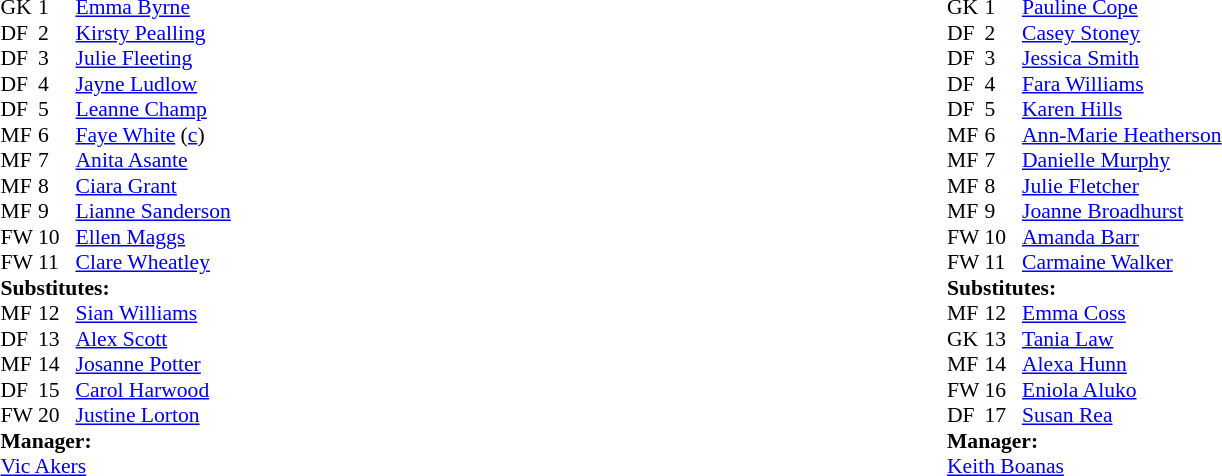<table style="width:100%;">
<tr>
<td style="vertical-align:top; width:50%;"><br><table style="font-size: 90%" cellspacing="0" cellpadding="0">
<tr>
<td colspan="4"></td>
</tr>
<tr>
<th width="25"></th>
<th width="25"></th>
</tr>
<tr>
<td>GK</td>
<td>1</td>
<td> <a href='#'>Emma Byrne</a></td>
</tr>
<tr>
<td>DF</td>
<td>2</td>
<td> <a href='#'>Kirsty Pealling</a></td>
</tr>
<tr>
<td>DF</td>
<td>3</td>
<td> <a href='#'>Julie Fleeting</a></td>
<td></td>
<td></td>
</tr>
<tr>
<td>DF</td>
<td>4</td>
<td> <a href='#'>Jayne Ludlow</a></td>
</tr>
<tr>
<td>DF</td>
<td>5</td>
<td> <a href='#'>Leanne Champ</a></td>
</tr>
<tr>
<td>MF</td>
<td>6</td>
<td> <a href='#'>Faye White</a> (<a href='#'>c</a>)</td>
<td></td>
<td></td>
</tr>
<tr>
<td>MF</td>
<td>7</td>
<td> <a href='#'>Anita Asante</a></td>
</tr>
<tr>
<td>MF</td>
<td>8</td>
<td> <a href='#'>Ciara Grant</a></td>
</tr>
<tr>
<td>MF</td>
<td>9</td>
<td> <a href='#'>Lianne Sanderson</a></td>
<td></td>
<td></td>
</tr>
<tr>
<td>FW</td>
<td>10</td>
<td> <a href='#'>Ellen Maggs</a></td>
<td></td>
<td></td>
</tr>
<tr>
<td>FW</td>
<td>11</td>
<td> <a href='#'>Clare Wheatley</a></td>
</tr>
<tr>
<td colspan=4><strong>Substitutes:</strong></td>
</tr>
<tr>
<td>MF</td>
<td>12</td>
<td> <a href='#'>Sian Williams</a></td>
</tr>
<tr>
<td>DF</td>
<td>13</td>
<td> <a href='#'>Alex Scott</a></td>
<td></td>
<td></td>
</tr>
<tr>
<td>MF</td>
<td>14</td>
<td> <a href='#'>Josanne Potter</a></td>
<td></td>
<td></td>
</tr>
<tr>
<td>DF</td>
<td>15</td>
<td> <a href='#'>Carol Harwood</a></td>
<td></td>
<td></td>
<td></td>
<td></td>
</tr>
<tr>
<td>FW</td>
<td>20</td>
<td> <a href='#'>Justine Lorton</a></td>
<td></td>
<td></td>
</tr>
<tr>
<td colspan=4><strong>Manager:</strong></td>
</tr>
<tr>
<td colspan="4"> <a href='#'>Vic Akers</a></td>
</tr>
</table>
</td>
<td style="vertical-align:top; width:50%;"><br><table style="font-size: 90%" cellspacing="0" cellpadding="0">
<tr>
<td colspan="4"></td>
</tr>
<tr>
<th width="25"></th>
<th width="25"></th>
</tr>
<tr>
<td>GK</td>
<td>1</td>
<td> <a href='#'>Pauline Cope</a></td>
</tr>
<tr>
<td>DF</td>
<td>2</td>
<td> <a href='#'>Casey Stoney</a></td>
</tr>
<tr>
<td>DF</td>
<td>3</td>
<td> <a href='#'>Jessica Smith</a></td>
<td></td>
<td></td>
</tr>
<tr>
<td>DF</td>
<td>4</td>
<td> <a href='#'>Fara Williams</a></td>
</tr>
<tr>
<td>DF</td>
<td>5</td>
<td> <a href='#'>Karen Hills</a></td>
</tr>
<tr>
<td>MF</td>
<td>6</td>
<td> <a href='#'>Ann-Marie Heatherson</a></td>
<td></td>
<td></td>
</tr>
<tr>
<td>MF</td>
<td>7</td>
<td> <a href='#'>Danielle Murphy</a></td>
</tr>
<tr>
<td>MF</td>
<td>8</td>
<td> <a href='#'>Julie Fletcher</a></td>
<td></td>
<td></td>
</tr>
<tr>
<td>MF</td>
<td>9</td>
<td> <a href='#'>Joanne Broadhurst</a></td>
<td></td>
<td></td>
</tr>
<tr>
<td>FW</td>
<td>10</td>
<td> <a href='#'>Amanda Barr</a></td>
</tr>
<tr>
<td>FW</td>
<td>11</td>
<td> <a href='#'>Carmaine Walker</a></td>
</tr>
<tr>
<td colspan=4><strong>Substitutes:</strong></td>
</tr>
<tr>
<td>MF</td>
<td>12</td>
<td> <a href='#'>Emma Coss</a></td>
<td></td>
<td></td>
</tr>
<tr>
<td>GK</td>
<td>13</td>
<td> <a href='#'>Tania Law</a></td>
</tr>
<tr>
<td>MF</td>
<td>14</td>
<td> <a href='#'>Alexa Hunn</a></td>
<td></td>
<td></td>
</tr>
<tr>
<td>FW</td>
<td>16</td>
<td> <a href='#'>Eniola Aluko</a></td>
<td></td>
<td></td>
</tr>
<tr>
<td>DF</td>
<td>17</td>
<td> <a href='#'>Susan Rea</a></td>
</tr>
<tr>
<td colspan=4><strong>Manager:</strong></td>
</tr>
<tr>
<td colspan="4"> <a href='#'>Keith Boanas</a></td>
</tr>
</table>
</td>
</tr>
</table>
